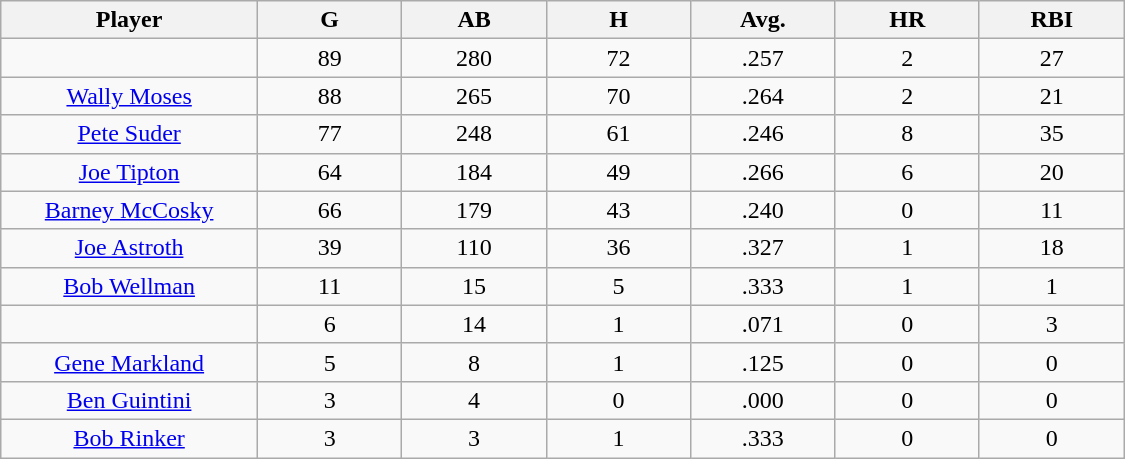<table class="wikitable sortable">
<tr>
<th bgcolor="#DDDDFF" width="16%">Player</th>
<th bgcolor="#DDDDFF" width="9%">G</th>
<th bgcolor="#DDDDFF" width="9%">AB</th>
<th bgcolor="#DDDDFF" width="9%">H</th>
<th bgcolor="#DDDDFF" width="9%">Avg.</th>
<th bgcolor="#DDDDFF" width="9%">HR</th>
<th bgcolor="#DDDDFF" width="9%">RBI</th>
</tr>
<tr align="center">
<td></td>
<td>89</td>
<td>280</td>
<td>72</td>
<td>.257</td>
<td>2</td>
<td>27</td>
</tr>
<tr align="center">
<td><a href='#'>Wally Moses</a></td>
<td>88</td>
<td>265</td>
<td>70</td>
<td>.264</td>
<td>2</td>
<td>21</td>
</tr>
<tr align="center">
<td><a href='#'>Pete Suder</a></td>
<td>77</td>
<td>248</td>
<td>61</td>
<td>.246</td>
<td>8</td>
<td>35</td>
</tr>
<tr align="center">
<td><a href='#'>Joe Tipton</a></td>
<td>64</td>
<td>184</td>
<td>49</td>
<td>.266</td>
<td>6</td>
<td>20</td>
</tr>
<tr align="center">
<td><a href='#'>Barney McCosky</a></td>
<td>66</td>
<td>179</td>
<td>43</td>
<td>.240</td>
<td>0</td>
<td>11</td>
</tr>
<tr align="center">
<td><a href='#'>Joe Astroth</a></td>
<td>39</td>
<td>110</td>
<td>36</td>
<td>.327</td>
<td>1</td>
<td>18</td>
</tr>
<tr align="center">
<td><a href='#'>Bob Wellman</a></td>
<td>11</td>
<td>15</td>
<td>5</td>
<td>.333</td>
<td>1</td>
<td>1</td>
</tr>
<tr align="center">
<td></td>
<td>6</td>
<td>14</td>
<td>1</td>
<td>.071</td>
<td>0</td>
<td>3</td>
</tr>
<tr align="center">
<td><a href='#'>Gene Markland</a></td>
<td>5</td>
<td>8</td>
<td>1</td>
<td>.125</td>
<td>0</td>
<td>0</td>
</tr>
<tr align="center">
<td><a href='#'>Ben Guintini</a></td>
<td>3</td>
<td>4</td>
<td>0</td>
<td>.000</td>
<td>0</td>
<td>0</td>
</tr>
<tr align="center">
<td><a href='#'>Bob Rinker</a></td>
<td>3</td>
<td>3</td>
<td>1</td>
<td>.333</td>
<td>0</td>
<td>0</td>
</tr>
</table>
